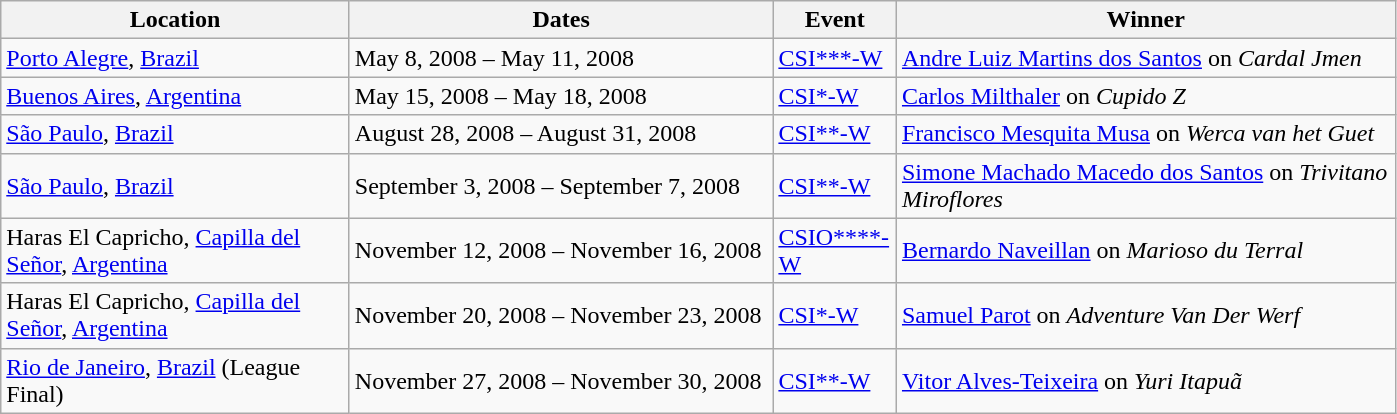<table class="wikitable">
<tr>
<th width=225>Location</th>
<th width=275>Dates</th>
<th width=75>Event</th>
<th width=325>Winner</th>
</tr>
<tr>
<td> <a href='#'>Porto Alegre</a>, <a href='#'>Brazil</a></td>
<td>May 8, 2008 – May 11, 2008</td>
<td><a href='#'>CSI***-W</a></td>
<td> <a href='#'>Andre Luiz Martins dos Santos</a> on <em>Cardal Jmen</em></td>
</tr>
<tr>
<td> <a href='#'>Buenos Aires</a>, <a href='#'>Argentina</a></td>
<td>May 15, 2008 – May 18, 2008</td>
<td><a href='#'>CSI*-W</a></td>
<td> <a href='#'>Carlos Milthaler</a> on <em>Cupido Z</em></td>
</tr>
<tr>
<td> <a href='#'>São Paulo</a>, <a href='#'>Brazil</a></td>
<td>August 28, 2008 – August 31, 2008</td>
<td><a href='#'>CSI**-W</a></td>
<td> <a href='#'>Francisco Mesquita Musa</a> on <em>Werca van het Guet</em></td>
</tr>
<tr>
<td> <a href='#'>São Paulo</a>, <a href='#'>Brazil</a></td>
<td>September 3, 2008 – September 7, 2008</td>
<td><a href='#'>CSI**-W</a></td>
<td> <a href='#'>Simone Machado Macedo dos Santos</a> on <em>Trivitano Miroflores</em></td>
</tr>
<tr>
<td> Haras El Capricho, <a href='#'>Capilla del Señor</a>, <a href='#'>Argentina</a></td>
<td>November 12, 2008 – November 16, 2008</td>
<td><a href='#'>CSIO****-W</a></td>
<td> <a href='#'>Bernardo Naveillan</a> on <em>Marioso du Terral</em></td>
</tr>
<tr>
<td> Haras El Capricho, <a href='#'>Capilla del Señor</a>, <a href='#'>Argentina</a></td>
<td>November 20, 2008 – November 23, 2008</td>
<td><a href='#'>CSI*-W</a></td>
<td> <a href='#'>Samuel Parot</a> on <em>Adventure Van Der Werf</em></td>
</tr>
<tr>
<td> <a href='#'>Rio de Janeiro</a>, <a href='#'>Brazil</a> (League Final)</td>
<td>November 27, 2008 – November 30, 2008</td>
<td><a href='#'>CSI**-W</a></td>
<td> <a href='#'>Vitor Alves-Teixeira</a> on <em>Yuri Itapuã</em></td>
</tr>
</table>
